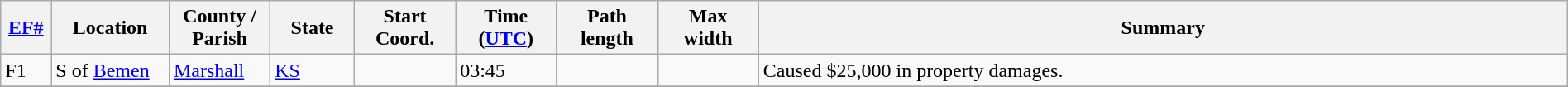<table class="wikitable sortable" style="width:100%;">
<tr>
<th scope="col"  style="width:3%; text-align:center;"><a href='#'>EF#</a></th>
<th scope="col"  style="width:7%; text-align:center;" class="unsortable">Location</th>
<th scope="col"  style="width:6%; text-align:center;" class="unsortable">County / Parish</th>
<th scope="col"  style="width:5%; text-align:center;">State</th>
<th scope="col"  style="width:6%; text-align:center;">Start Coord.</th>
<th scope="col"  style="width:6%; text-align:center;">Time (<a href='#'>UTC</a>)</th>
<th scope="col"  style="width:6%; text-align:center;">Path length</th>
<th scope="col"  style="width:6%; text-align:center;">Max width</th>
<th scope="col" class="unsortable" style="width:48%; text-align:center;">Summary</th>
</tr>
<tr>
<td bgcolor=>F1</td>
<td>S of <a href='#'>Bemen</a></td>
<td><a href='#'>Marshall</a></td>
<td><a href='#'>KS</a></td>
<td></td>
<td>03:45</td>
<td></td>
<td></td>
<td>Caused $25,000 in property damages.</td>
</tr>
<tr>
</tr>
</table>
